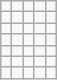<table class="wikitable letters-orange">
<tr Pali consonants>
<td></td>
<td></td>
<td></td>
<td></td>
<td></td>
</tr>
<tr>
<td></td>
<td></td>
<td></td>
<td></td>
<td></td>
</tr>
<tr>
<td></td>
<td></td>
<td></td>
<td></td>
<td></td>
</tr>
<tr>
<td></td>
<td></td>
<td></td>
<td></td>
<td></td>
</tr>
<tr>
<td></td>
<td></td>
<td></td>
<td></td>
<td></td>
</tr>
<tr>
<td></td>
<td></td>
<td></td>
<td></td>
<td></td>
</tr>
<tr>
<td></td>
<td></td>
<td></td>
<td></td>
<td></td>
</tr>
</table>
